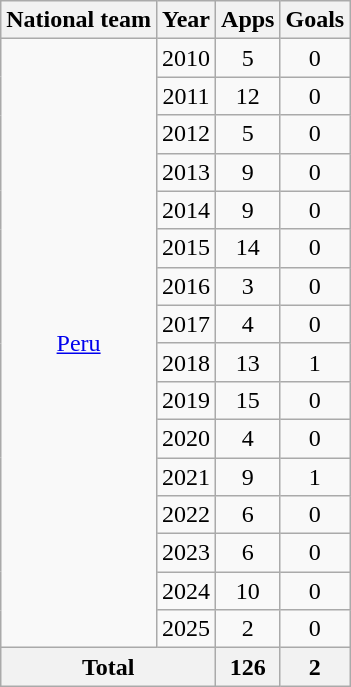<table class="wikitable" style="text-align:center">
<tr>
<th>National team</th>
<th>Year</th>
<th>Apps</th>
<th>Goals</th>
</tr>
<tr>
<td rowspan="16"><a href='#'>Peru</a></td>
<td>2010</td>
<td>5</td>
<td>0</td>
</tr>
<tr>
<td>2011</td>
<td>12</td>
<td>0</td>
</tr>
<tr>
<td>2012</td>
<td>5</td>
<td>0</td>
</tr>
<tr>
<td>2013</td>
<td>9</td>
<td>0</td>
</tr>
<tr>
<td>2014</td>
<td>9</td>
<td>0</td>
</tr>
<tr>
<td>2015</td>
<td>14</td>
<td>0</td>
</tr>
<tr>
<td>2016</td>
<td>3</td>
<td>0</td>
</tr>
<tr>
<td>2017</td>
<td>4</td>
<td>0</td>
</tr>
<tr>
<td>2018</td>
<td>13</td>
<td>1</td>
</tr>
<tr>
<td>2019</td>
<td>15</td>
<td>0</td>
</tr>
<tr>
<td>2020</td>
<td>4</td>
<td>0</td>
</tr>
<tr>
<td>2021</td>
<td>9</td>
<td>1</td>
</tr>
<tr>
<td>2022</td>
<td>6</td>
<td>0</td>
</tr>
<tr>
<td>2023</td>
<td>6</td>
<td>0</td>
</tr>
<tr>
<td>2024</td>
<td>10</td>
<td>0</td>
</tr>
<tr>
<td>2025</td>
<td>2</td>
<td>0</td>
</tr>
<tr>
<th colspan="2">Total</th>
<th>126</th>
<th>2</th>
</tr>
</table>
